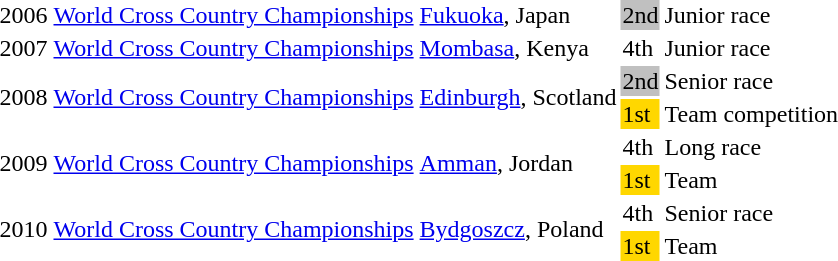<table>
<tr>
<td>2006</td>
<td><a href='#'>World Cross Country Championships</a></td>
<td><a href='#'>Fukuoka</a>, Japan</td>
<td bgcolor="silver">2nd</td>
<td>Junior race</td>
</tr>
<tr>
<td>2007</td>
<td><a href='#'>World Cross Country Championships</a></td>
<td><a href='#'>Mombasa</a>, Kenya</td>
<td>4th</td>
<td>Junior race</td>
</tr>
<tr>
<td rowspan=2>2008</td>
<td rowspan=2><a href='#'>World Cross Country Championships</a></td>
<td rowspan=2><a href='#'>Edinburgh</a>, Scotland</td>
<td bgcolor="silver">2nd</td>
<td>Senior race</td>
</tr>
<tr>
<td bgcolor="gold">1st</td>
<td>Team competition</td>
</tr>
<tr>
<td rowspan=2>2009</td>
<td rowspan=2><a href='#'>World Cross Country Championships</a></td>
<td rowspan=2><a href='#'>Amman</a>, Jordan</td>
<td>4th</td>
<td>Long race</td>
</tr>
<tr>
<td bgcolor="gold">1st</td>
<td>Team</td>
</tr>
<tr>
<td rowspan=2>2010</td>
<td rowspan=2><a href='#'>World Cross Country Championships</a></td>
<td rowspan=2><a href='#'>Bydgoszcz</a>, Poland</td>
<td>4th</td>
<td>Senior race</td>
</tr>
<tr>
<td bgcolor="gold">1st</td>
<td>Team</td>
</tr>
</table>
